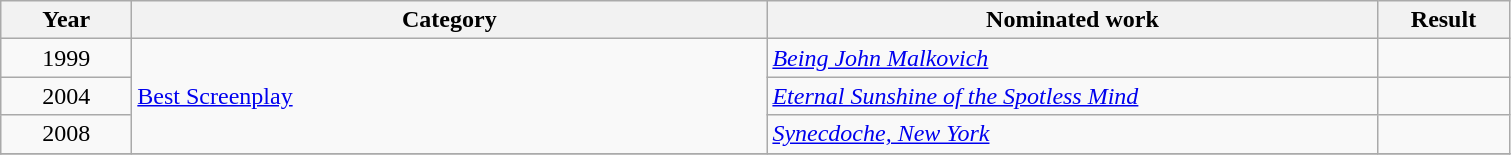<table class=wikitable>
<tr>
<th scope="col" style="width:5em;">Year</th>
<th scope="col" style="width:26em;">Category</th>
<th scope="col" style="width:25em;">Nominated work</th>
<th scope="col" style="width:5em;">Result</th>
</tr>
<tr>
<td style="text-align:center;">1999</td>
<td rowspan=3><a href='#'>Best Screenplay</a></td>
<td><em><a href='#'>Being John Malkovich</a></em></td>
<td></td>
</tr>
<tr>
<td style="text-align:center;">2004</td>
<td><em><a href='#'>Eternal Sunshine of the Spotless Mind</a></em></td>
<td></td>
</tr>
<tr>
<td style="text-align:center;">2008</td>
<td><em><a href='#'>Synecdoche, New York</a></em></td>
<td></td>
</tr>
<tr>
</tr>
</table>
